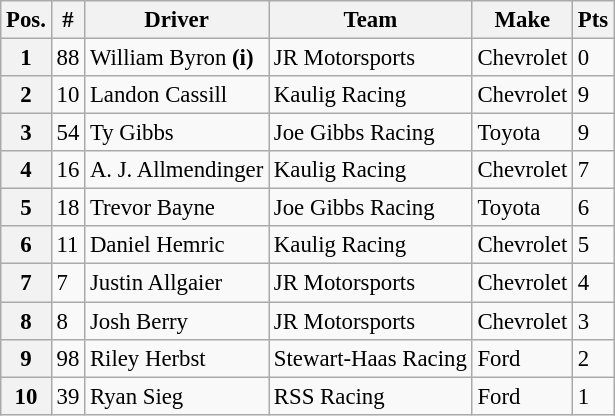<table class="wikitable" style="font-size:95%">
<tr>
<th>Pos.</th>
<th>#</th>
<th>Driver</th>
<th>Team</th>
<th>Make</th>
<th>Pts</th>
</tr>
<tr>
<th>1</th>
<td>88</td>
<td>William Byron <strong>(i)</strong></td>
<td>JR Motorsports</td>
<td>Chevrolet</td>
<td>0</td>
</tr>
<tr>
<th>2</th>
<td>10</td>
<td>Landon Cassill</td>
<td>Kaulig Racing</td>
<td>Chevrolet</td>
<td>9</td>
</tr>
<tr>
<th>3</th>
<td>54</td>
<td>Ty Gibbs</td>
<td>Joe Gibbs Racing</td>
<td>Toyota</td>
<td>9</td>
</tr>
<tr>
<th>4</th>
<td>16</td>
<td>A. J. Allmendinger</td>
<td>Kaulig Racing</td>
<td>Chevrolet</td>
<td>7</td>
</tr>
<tr>
<th>5</th>
<td>18</td>
<td>Trevor Bayne</td>
<td>Joe Gibbs Racing</td>
<td>Toyota</td>
<td>6</td>
</tr>
<tr>
<th>6</th>
<td>11</td>
<td>Daniel Hemric</td>
<td>Kaulig Racing</td>
<td>Chevrolet</td>
<td>5</td>
</tr>
<tr>
<th>7</th>
<td>7</td>
<td>Justin Allgaier</td>
<td>JR Motorsports</td>
<td>Chevrolet</td>
<td>4</td>
</tr>
<tr>
<th>8</th>
<td>8</td>
<td>Josh Berry</td>
<td>JR Motorsports</td>
<td>Chevrolet</td>
<td>3</td>
</tr>
<tr>
<th>9</th>
<td>98</td>
<td>Riley Herbst</td>
<td>Stewart-Haas Racing</td>
<td>Ford</td>
<td>2</td>
</tr>
<tr>
<th>10</th>
<td>39</td>
<td>Ryan Sieg</td>
<td>RSS Racing</td>
<td>Ford</td>
<td>1</td>
</tr>
</table>
